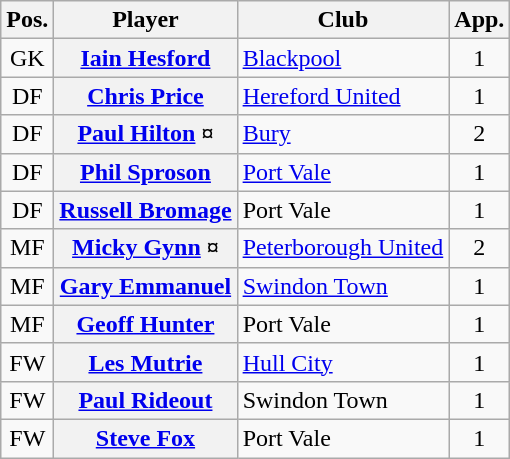<table class="wikitable plainrowheaders" style="text-align: left">
<tr>
<th scope=col>Pos.</th>
<th scope=col>Player</th>
<th scope=col>Club</th>
<th scope=col>App.</th>
</tr>
<tr>
<td style=text-align:center>GK</td>
<th scope=row><a href='#'>Iain Hesford</a></th>
<td><a href='#'>Blackpool</a></td>
<td style=text-align:center>1</td>
</tr>
<tr>
<td style=text-align:center>DF</td>
<th scope=row><a href='#'>Chris Price</a></th>
<td><a href='#'>Hereford United</a></td>
<td style=text-align:center>1</td>
</tr>
<tr>
<td style=text-align:center>DF</td>
<th scope=row><a href='#'>Paul Hilton</a> ¤</th>
<td><a href='#'>Bury</a></td>
<td style=text-align:center>2</td>
</tr>
<tr>
<td style=text-align:center>DF</td>
<th scope=row><a href='#'>Phil Sproson</a></th>
<td><a href='#'>Port Vale</a></td>
<td style=text-align:center>1</td>
</tr>
<tr>
<td style=text-align:center>DF</td>
<th scope=row><a href='#'>Russell Bromage</a></th>
<td>Port Vale</td>
<td style=text-align:center>1</td>
</tr>
<tr>
<td style=text-align:center>MF</td>
<th scope=row><a href='#'>Micky Gynn</a> ¤</th>
<td><a href='#'>Peterborough United</a></td>
<td style=text-align:center>2</td>
</tr>
<tr>
<td style=text-align:center>MF</td>
<th scope=row><a href='#'>Gary Emmanuel</a></th>
<td><a href='#'>Swindon Town</a></td>
<td style=text-align:center>1</td>
</tr>
<tr>
<td style=text-align:center>MF</td>
<th scope=row><a href='#'>Geoff Hunter</a></th>
<td>Port Vale</td>
<td style=text-align:center>1</td>
</tr>
<tr>
<td style=text-align:center>FW</td>
<th scope=row><a href='#'>Les Mutrie</a></th>
<td><a href='#'>Hull City</a></td>
<td style=text-align:center>1</td>
</tr>
<tr>
<td style=text-align:center>FW</td>
<th scope=row><a href='#'>Paul Rideout</a></th>
<td>Swindon Town</td>
<td style=text-align:center>1</td>
</tr>
<tr>
<td style=text-align:center>FW</td>
<th scope=row><a href='#'>Steve Fox</a></th>
<td>Port Vale</td>
<td style=text-align:center>1</td>
</tr>
</table>
